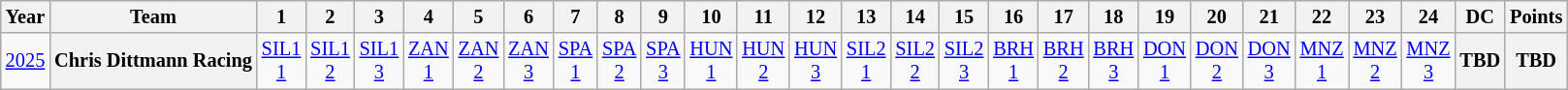<table class="wikitable" style="text-align:center; font-size:85%">
<tr>
<th>Year</th>
<th>Team</th>
<th>1</th>
<th>2</th>
<th>3</th>
<th>4</th>
<th>5</th>
<th>6</th>
<th>7</th>
<th>8</th>
<th>9</th>
<th>10</th>
<th>11</th>
<th>12</th>
<th>13</th>
<th>14</th>
<th>15</th>
<th>16</th>
<th>17</th>
<th>18</th>
<th>19</th>
<th>20</th>
<th>21</th>
<th>22</th>
<th>23</th>
<th>24</th>
<th>DC</th>
<th>Points</th>
</tr>
<tr>
<td><a href='#'>2025</a></td>
<th nowrap>Chris Dittmann Racing</th>
<td><a href='#'>SIL1<br>1</a></td>
<td><a href='#'>SIL1<br>2</a></td>
<td><a href='#'>SIL1<br>3</a></td>
<td><a href='#'>ZAN<br>1</a></td>
<td><a href='#'>ZAN<br>2</a></td>
<td><a href='#'>ZAN<br>3</a></td>
<td><a href='#'>SPA<br>1</a></td>
<td><a href='#'>SPA<br>2</a></td>
<td><a href='#'>SPA<br>3</a></td>
<td><a href='#'>HUN<br>1</a></td>
<td><a href='#'>HUN<br>2</a></td>
<td><a href='#'>HUN<br>3</a></td>
<td><a href='#'>SIL2<br>1</a></td>
<td><a href='#'>SIL2<br>2</a></td>
<td><a href='#'>SIL2<br>3</a></td>
<td><a href='#'>BRH<br>1</a></td>
<td><a href='#'>BRH<br>2</a></td>
<td><a href='#'>BRH<br>3</a></td>
<td><a href='#'>DON<br>1</a></td>
<td><a href='#'>DON<br>2</a></td>
<td><a href='#'>DON<br>3</a></td>
<td><a href='#'>MNZ<br>1</a></td>
<td><a href='#'>MNZ<br>2</a></td>
<td><a href='#'>MNZ<br>3</a></td>
<th>TBD</th>
<th>TBD</th>
</tr>
</table>
